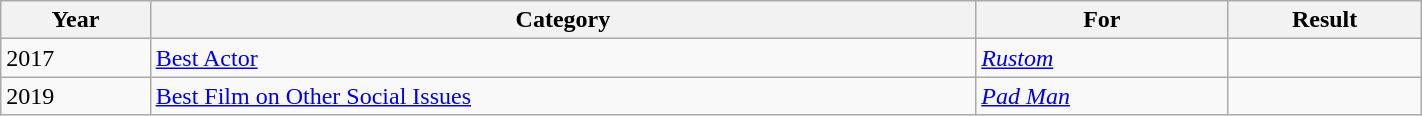<table class="wikitable sortableplainrowheaders"  style="width:75%;">
<tr>
<th scope="col">Year</th>
<th scope="col">Category</th>
<th scope="col">For</th>
<th scope="col">Result</th>
</tr>
<tr>
<td>2017</td>
<td><a href='#'>Best Actor</a></td>
<td><em><a href='#'>Rustom</a></em></td>
<td></td>
</tr>
<tr>
<td>2019</td>
<td><a href='#'>Best Film on Other Social Issues</a></td>
<td><em><a href='#'>Pad Man</a></em></td>
<td></td>
</tr>
</table>
